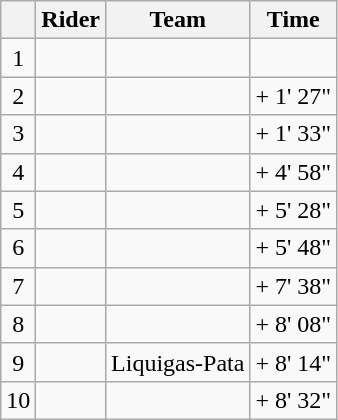<table class="wikitable">
<tr>
<th></th>
<th>Rider</th>
<th>Team</th>
<th>Time</th>
</tr>
<tr>
<td style="text-align:center;">1</td>
<td> </td>
<td></td>
<td style="text-align:right;"></td>
</tr>
<tr>
<td style="text-align:center;">2</td>
<td> </td>
<td></td>
<td style="text-align:right;">+ 1' 27"</td>
</tr>
<tr>
<td style="text-align:center;">3</td>
<td></td>
<td></td>
<td style="text-align:right;">+ 1' 33"</td>
</tr>
<tr>
<td style="text-align:center;">4</td>
<td></td>
<td></td>
<td style="text-align:right;">+ 4' 58"</td>
</tr>
<tr>
<td style="text-align:center;">5</td>
<td></td>
<td></td>
<td style="text-align:right;">+ 5' 28"</td>
</tr>
<tr>
<td style="text-align:center;">6</td>
<td></td>
<td></td>
<td style="text-align:right;">+ 5' 48"</td>
</tr>
<tr>
<td style="text-align:center;">7</td>
<td></td>
<td></td>
<td style="text-align:right;">+ 7' 38"</td>
</tr>
<tr>
<td style="text-align:center;">8</td>
<td></td>
<td></td>
<td style="text-align:right;">+ 8' 08"</td>
</tr>
<tr>
<td style="text-align:center;">9</td>
<td></td>
<td>Liquigas-Pata</td>
<td style="text-align:right;">+ 8' 14"</td>
</tr>
<tr>
<td style="text-align:center;">10</td>
<td></td>
<td></td>
<td style="text-align:right;">+ 8' 32"</td>
</tr>
</table>
